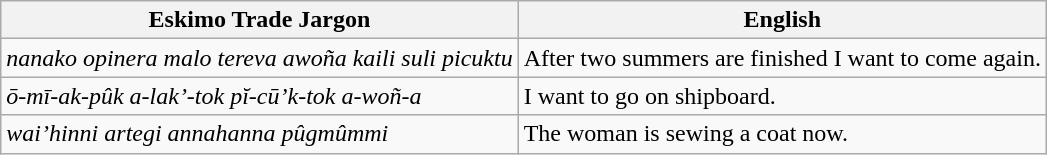<table class="wikitable">
<tr>
<th>Eskimo Trade Jargon</th>
<th>English</th>
</tr>
<tr>
<td><em>nanako opinera malo tereva awoña kaili suli picuktu</em></td>
<td>After two summers are finished I want to come again.</td>
</tr>
<tr>
<td><em>ō-mī-ak-pûk a-lak’-tok pĭ-cū’k-tok a-woñ-a</em></td>
<td>I want to go on shipboard.</td>
</tr>
<tr>
<td><em>wai’hinni artegi annahanna pûgmûmmi</em></td>
<td>The woman is sewing a coat now.</td>
</tr>
</table>
